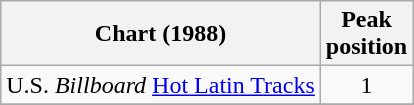<table class="wikitable">
<tr>
<th>Chart (1988)</th>
<th>Peak<br>position</th>
</tr>
<tr>
<td>U.S. <em>Billboard</em> <a href='#'>Hot Latin Tracks</a></td>
<td align="center">1</td>
</tr>
<tr>
</tr>
</table>
